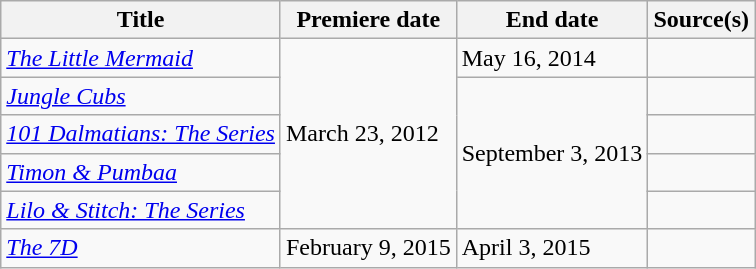<table class="wikitable sortable">
<tr>
<th>Title</th>
<th>Premiere date</th>
<th>End date</th>
<th>Source(s)</th>
</tr>
<tr>
<td><em><a href='#'>The Little Mermaid</a></em></td>
<td rowspan=5>March 23, 2012</td>
<td>May 16, 2014</td>
<td></td>
</tr>
<tr>
<td><em><a href='#'>Jungle Cubs</a></em></td>
<td rowspan=4>September 3, 2013</td>
<td></td>
</tr>
<tr>
<td><em><a href='#'>101 Dalmatians: The Series</a></em></td>
<td></td>
</tr>
<tr>
<td><em><a href='#'>Timon & Pumbaa</a></em></td>
<td></td>
</tr>
<tr>
<td><em><a href='#'>Lilo & Stitch: The Series</a></em></td>
<td></td>
</tr>
<tr>
<td><em><a href='#'>The 7D</a></em></td>
<td>February 9, 2015</td>
<td>April 3, 2015</td>
<td></td>
</tr>
</table>
